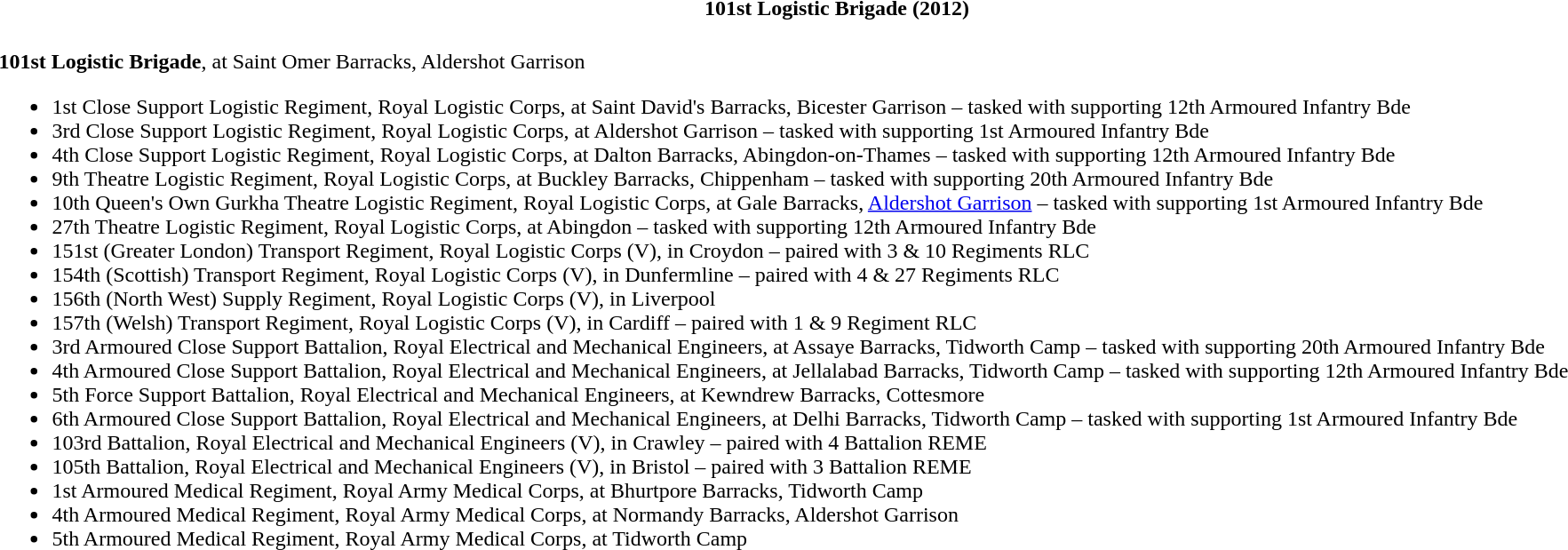<table class="toccolours collapsible collapsed" style="width:100%; background:transparent;">
<tr>
<th colspan=><strong>101st Logistic Brigade (2012)</strong></th>
</tr>
<tr>
<td colspan="2"><br><strong>101st Logistic Brigade</strong>, at Saint Omer Barracks, Aldershot Garrison<ul><li>1st Close Support Logistic Regiment, Royal Logistic Corps, at Saint David's Barracks, Bicester Garrison – tasked with supporting 12th Armoured Infantry Bde</li><li>3rd Close Support Logistic Regiment, Royal Logistic Corps, at Aldershot Garrison – tasked with supporting 1st Armoured Infantry Bde</li><li>4th Close Support Logistic Regiment, Royal Logistic Corps, at Dalton Barracks, Abingdon-on-Thames – tasked with supporting 12th Armoured Infantry Bde</li><li>9th Theatre Logistic Regiment, Royal Logistic Corps, at Buckley Barracks, Chippenham – tasked with supporting 20th Armoured Infantry Bde</li><li>10th Queen's Own Gurkha Theatre Logistic Regiment, Royal Logistic Corps, at Gale Barracks, <a href='#'>Aldershot Garrison</a> – tasked with supporting 1st Armoured Infantry Bde</li><li>27th Theatre Logistic Regiment, Royal Logistic Corps, at Abingdon – tasked with supporting 12th Armoured Infantry Bde</li><li>151st (Greater London) Transport Regiment, Royal Logistic Corps (V), in Croydon – paired with 3 & 10 Regiments RLC</li><li>154th (Scottish) Transport Regiment, Royal Logistic Corps (V), in Dunfermline – paired with 4 & 27 Regiments RLC</li><li>156th (North West) Supply Regiment, Royal Logistic Corps (V), in Liverpool</li><li>157th (Welsh) Transport Regiment, Royal Logistic Corps (V), in Cardiff – paired with 1 & 9 Regiment RLC</li><li>3rd Armoured Close Support Battalion, Royal Electrical and Mechanical Engineers, at Assaye Barracks, Tidworth Camp – tasked with supporting 20th Armoured Infantry Bde</li><li>4th Armoured Close Support Battalion, Royal Electrical and Mechanical Engineers, at Jellalabad Barracks, Tidworth Camp – tasked with supporting 12th Armoured Infantry Bde</li><li>5th Force Support Battalion, Royal Electrical and Mechanical Engineers, at Kewndrew Barracks, Cottesmore</li><li>6th Armoured Close Support Battalion, Royal Electrical and Mechanical Engineers, at Delhi Barracks, Tidworth Camp – tasked with supporting 1st Armoured Infantry Bde</li><li>103rd Battalion, Royal Electrical and Mechanical Engineers (V), in Crawley – paired with 4 Battalion REME</li><li>105th Battalion, Royal Electrical and Mechanical Engineers (V), in Bristol – paired with 3 Battalion REME</li><li>1st Armoured Medical Regiment, Royal Army Medical Corps, at Bhurtpore Barracks, Tidworth Camp</li><li>4th Armoured Medical Regiment, Royal Army Medical Corps, at Normandy Barracks, Aldershot Garrison</li><li>5th Armoured Medical Regiment, Royal Army Medical Corps, at Tidworth Camp</li></ul></td>
</tr>
</table>
